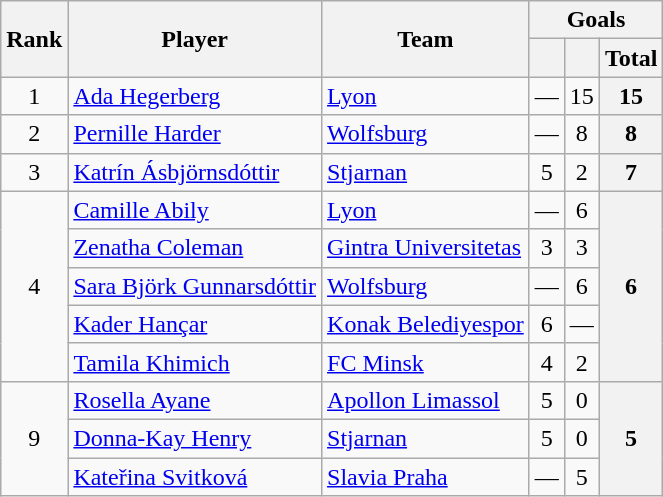<table class="wikitable" style="text-align:center">
<tr>
<th rowspan=2>Rank</th>
<th rowspan=2>Player</th>
<th rowspan=2>Team</th>
<th colspan=3>Goals</th>
</tr>
<tr>
<th></th>
<th></th>
<th>Total</th>
</tr>
<tr>
<td>1</td>
<td align=left> <a href='#'>Ada Hegerberg</a></td>
<td align=left> <a href='#'>Lyon</a></td>
<td>—</td>
<td>15</td>
<th>15</th>
</tr>
<tr>
<td>2</td>
<td align=left> <a href='#'>Pernille Harder</a></td>
<td align=left> <a href='#'>Wolfsburg</a></td>
<td>—</td>
<td>8</td>
<th>8</th>
</tr>
<tr>
<td>3</td>
<td align=left> <a href='#'>Katrín Ásbjörnsdóttir</a></td>
<td align=left> <a href='#'>Stjarnan</a></td>
<td>5</td>
<td>2</td>
<th>7</th>
</tr>
<tr>
<td rowspan=5>4</td>
<td align=left> <a href='#'>Camille Abily</a></td>
<td align=left> <a href='#'>Lyon</a></td>
<td>—</td>
<td>6</td>
<th rowspan=5>6</th>
</tr>
<tr>
<td align=left> <a href='#'>Zenatha Coleman</a></td>
<td align=left> <a href='#'>Gintra Universitetas</a></td>
<td>3</td>
<td>3</td>
</tr>
<tr>
<td align=left> <a href='#'>Sara Björk Gunnarsdóttir</a></td>
<td align=left> <a href='#'>Wolfsburg</a></td>
<td>—</td>
<td>6</td>
</tr>
<tr>
<td align=left> <a href='#'>Kader Hançar</a></td>
<td align=left> <a href='#'>Konak Belediyespor</a></td>
<td>6</td>
<td>—</td>
</tr>
<tr>
<td align=left> <a href='#'>Tamila Khimich</a></td>
<td align=left> <a href='#'>FC Minsk</a></td>
<td>4</td>
<td>2</td>
</tr>
<tr>
<td rowspan=3>9</td>
<td align=left> <a href='#'>Rosella Ayane</a></td>
<td align=left> <a href='#'>Apollon Limassol</a></td>
<td>5</td>
<td>0</td>
<th rowspan=3>5</th>
</tr>
<tr>
<td align=left> <a href='#'>Donna-Kay Henry</a></td>
<td align=left> <a href='#'>Stjarnan</a></td>
<td>5</td>
<td>0</td>
</tr>
<tr>
<td align=left> <a href='#'>Kateřina Svitková</a></td>
<td align=left> <a href='#'>Slavia Praha</a></td>
<td>—</td>
<td>5</td>
</tr>
</table>
